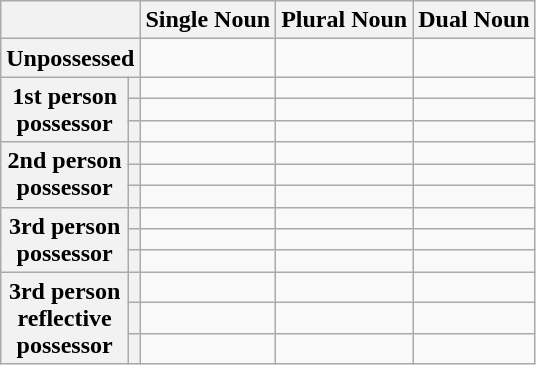<table class="wikitable" style="text-align:center;">
<tr>
<th colspan="2"></th>
<th>Single Noun</th>
<th>Plural Noun</th>
<th>Dual Noun</th>
</tr>
<tr>
<th colspan="2">Unpossessed</th>
<td></td>
<td></td>
<td></td>
</tr>
<tr>
<th rowspan="3">1st person<br>possessor</th>
<th></th>
<td></td>
<td></td>
<td></td>
</tr>
<tr>
<th></th>
<td></td>
<td></td>
<td></td>
</tr>
<tr>
<th></th>
<td></td>
<td></td>
<td></td>
</tr>
<tr>
<th rowspan="3">2nd person<br>possessor</th>
<th></th>
<td></td>
<td></td>
<td></td>
</tr>
<tr>
<th></th>
<td></td>
<td></td>
<td></td>
</tr>
<tr>
<th></th>
<td></td>
<td></td>
<td></td>
</tr>
<tr>
<th rowspan="3">3rd person<br>possessor</th>
<th></th>
<td></td>
<td></td>
<td></td>
</tr>
<tr>
<th></th>
<td></td>
<td></td>
<td></td>
</tr>
<tr>
<th></th>
<td></td>
<td></td>
<td></td>
</tr>
<tr>
<th rowspan="3">3rd person<br>reflective<br>possessor</th>
<th></th>
<td></td>
<td></td>
<td></td>
</tr>
<tr>
<th></th>
<td></td>
<td></td>
<td></td>
</tr>
<tr>
<th></th>
<td></td>
<td></td>
<td></td>
</tr>
</table>
